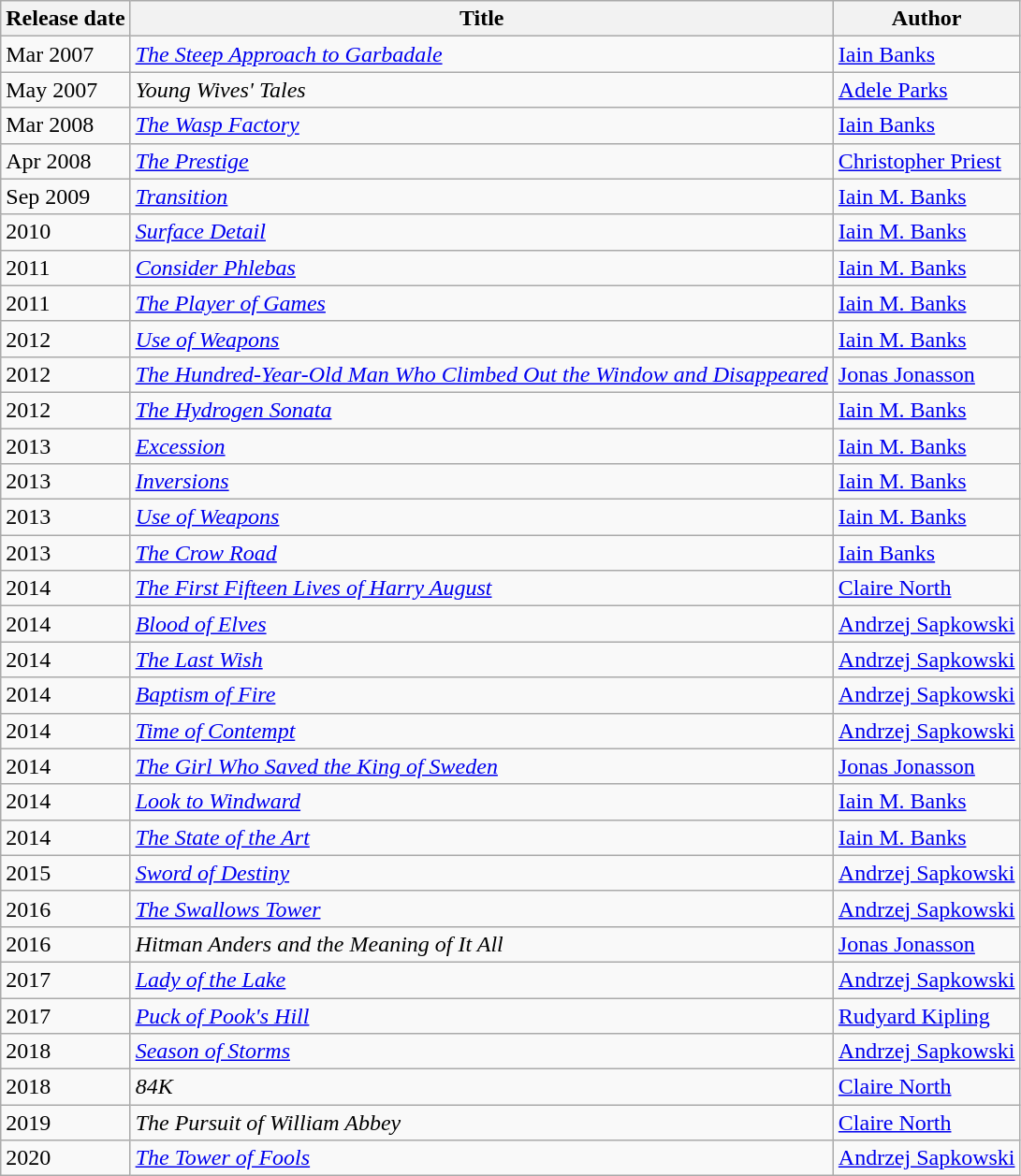<table class="wikitable">
<tr "Audiobooks">
<th>Release date</th>
<th>Title</th>
<th>Author</th>
</tr>
<tr>
<td>Mar 2007</td>
<td><em><a href='#'>The Steep Approach to Garbadale</a></em></td>
<td><a href='#'>Iain Banks</a></td>
</tr>
<tr>
<td>May 2007</td>
<td><em>Young Wives' Tales </em></td>
<td><a href='#'>Adele Parks</a></td>
</tr>
<tr>
<td>Mar 2008</td>
<td><em><a href='#'>The Wasp Factory</a></em></td>
<td><a href='#'>Iain Banks</a></td>
</tr>
<tr>
<td>Apr 2008</td>
<td><em><a href='#'>The Prestige</a></em></td>
<td><a href='#'>Christopher Priest</a></td>
</tr>
<tr>
<td>Sep 2009</td>
<td><em><a href='#'>Transition</a></em></td>
<td><a href='#'>Iain M. Banks</a></td>
</tr>
<tr>
<td>2010</td>
<td><em><a href='#'>Surface Detail</a></em></td>
<td><a href='#'>Iain M. Banks</a></td>
</tr>
<tr>
<td>2011</td>
<td><em><a href='#'>Consider Phlebas</a></em></td>
<td><a href='#'>Iain M. Banks</a></td>
</tr>
<tr>
<td>2011</td>
<td><em><a href='#'>The Player of Games</a></em></td>
<td><a href='#'>Iain M. Banks</a></td>
</tr>
<tr>
<td>2012</td>
<td><em><a href='#'>Use of Weapons</a></em></td>
<td><a href='#'>Iain M. Banks</a></td>
</tr>
<tr>
<td>2012</td>
<td><em><a href='#'>The Hundred-Year-Old Man Who Climbed Out the Window and Disappeared</a></em></td>
<td><a href='#'>Jonas Jonasson</a></td>
</tr>
<tr>
<td>2012</td>
<td><em><a href='#'>The Hydrogen Sonata</a></em></td>
<td><a href='#'>Iain M. Banks</a></td>
</tr>
<tr>
<td>2013</td>
<td><em><a href='#'>Excession</a></em></td>
<td><a href='#'>Iain M. Banks</a></td>
</tr>
<tr>
<td>2013</td>
<td><a href='#'><em>Inversions</em></a></td>
<td><a href='#'>Iain M. Banks</a></td>
</tr>
<tr>
<td>2013</td>
<td><em><a href='#'>Use of Weapons</a></em></td>
<td><a href='#'>Iain M. Banks</a></td>
</tr>
<tr>
<td>2013</td>
<td><em><a href='#'>The Crow Road</a></em></td>
<td><a href='#'>Iain Banks</a></td>
</tr>
<tr>
<td>2014</td>
<td><em><a href='#'>The First Fifteen Lives of Harry August</a></em></td>
<td><a href='#'>Claire North</a></td>
</tr>
<tr>
<td>2014</td>
<td><em><a href='#'>Blood of Elves</a></em></td>
<td><a href='#'>Andrzej Sapkowski</a></td>
</tr>
<tr>
<td>2014</td>
<td><em><a href='#'>The Last Wish</a></em></td>
<td><a href='#'>Andrzej Sapkowski</a></td>
</tr>
<tr>
<td>2014</td>
<td><em><a href='#'>Baptism of Fire</a></em></td>
<td><a href='#'>Andrzej Sapkowski</a></td>
</tr>
<tr>
<td>2014</td>
<td><em><a href='#'>Time of Contempt</a></em></td>
<td><a href='#'>Andrzej Sapkowski</a></td>
</tr>
<tr>
<td>2014</td>
<td><em><a href='#'>The Girl Who Saved the King of Sweden</a></em></td>
<td><a href='#'>Jonas Jonasson</a></td>
</tr>
<tr>
<td>2014</td>
<td><em><a href='#'>Look to Windward</a></em></td>
<td><a href='#'>Iain M. Banks</a></td>
</tr>
<tr>
<td>2014</td>
<td><em><a href='#'>The State of the Art</a></em></td>
<td><a href='#'>Iain M. Banks</a></td>
</tr>
<tr>
<td>2015</td>
<td><em><a href='#'>Sword of Destiny</a></em></td>
<td><a href='#'>Andrzej Sapkowski</a></td>
</tr>
<tr>
<td>2016</td>
<td><em><a href='#'>The Swallows Tower</a></em></td>
<td><a href='#'>Andrzej Sapkowski</a></td>
</tr>
<tr>
<td>2016</td>
<td><em>Hitman Anders and the Meaning of It All</em></td>
<td><a href='#'>Jonas Jonasson</a></td>
</tr>
<tr>
<td>2017</td>
<td><a href='#'><em>Lady of the Lake</em></a></td>
<td><a href='#'>Andrzej Sapkowski</a></td>
</tr>
<tr>
<td>2017</td>
<td><em><a href='#'>Puck of Pook's Hill</a></em></td>
<td><a href='#'>Rudyard Kipling</a></td>
</tr>
<tr>
<td>2018</td>
<td><em><a href='#'>Season of Storms</a></em></td>
<td><a href='#'>Andrzej Sapkowski</a></td>
</tr>
<tr>
<td>2018</td>
<td><em>84K</em></td>
<td><a href='#'>Claire North</a></td>
</tr>
<tr>
<td>2019</td>
<td><em>The Pursuit of William Abbey</em></td>
<td><a href='#'>Claire North</a></td>
</tr>
<tr>
<td>2020</td>
<td><em><a href='#'>The Tower of Fools</a></em></td>
<td><a href='#'>Andrzej Sapkowski</a></td>
</tr>
</table>
